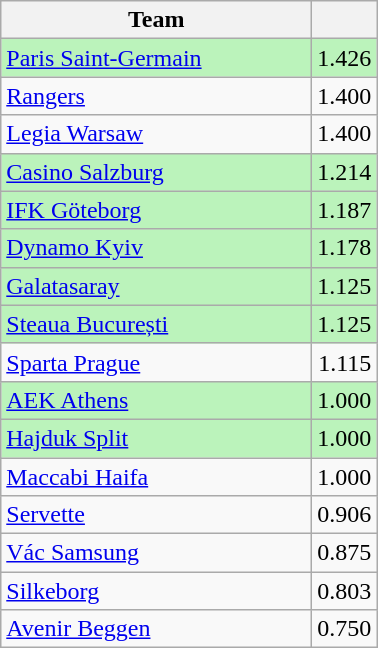<table class="wikitable">
<tr>
<th width=200>Team</th>
<th></th>
</tr>
<tr bgcolor=#BBF3BB>
<td> <a href='#'>Paris Saint-Germain</a></td>
<td align=right>1.426</td>
</tr>
<tr>
<td> <a href='#'>Rangers</a></td>
<td align=right>1.400</td>
</tr>
<tr>
<td> <a href='#'>Legia Warsaw</a></td>
<td align=right>1.400</td>
</tr>
<tr bgcolor=#BBF3BB>
<td> <a href='#'>Casino Salzburg</a></td>
<td align=right>1.214</td>
</tr>
<tr bgcolor=#BBF3BB>
<td> <a href='#'>IFK Göteborg</a></td>
<td align=right>1.187</td>
</tr>
<tr bgcolor=#BBF3BB>
<td> <a href='#'>Dynamo Kyiv</a></td>
<td align=right>1.178</td>
</tr>
<tr bgcolor=#BBF3BB>
<td> <a href='#'>Galatasaray</a></td>
<td align=right>1.125</td>
</tr>
<tr bgcolor=#BBF3BB>
<td> <a href='#'>Steaua București</a></td>
<td align=right>1.125</td>
</tr>
<tr>
<td> <a href='#'>Sparta Prague</a></td>
<td align=right>1.115</td>
</tr>
<tr bgcolor=#BBF3BB>
<td> <a href='#'>AEK Athens</a></td>
<td align=right>1.000</td>
</tr>
<tr bgcolor=#BBF3BB>
<td> <a href='#'>Hajduk Split</a></td>
<td align=right>1.000</td>
</tr>
<tr>
<td> <a href='#'>Maccabi Haifa</a></td>
<td align=right>1.000</td>
</tr>
<tr>
<td> <a href='#'>Servette</a></td>
<td align=right>0.906</td>
</tr>
<tr>
<td> <a href='#'>Vác Samsung</a></td>
<td align=right>0.875</td>
</tr>
<tr>
<td> <a href='#'>Silkeborg</a></td>
<td align=right>0.803</td>
</tr>
<tr>
<td> <a href='#'>Avenir Beggen</a></td>
<td align=right>0.750</td>
</tr>
</table>
